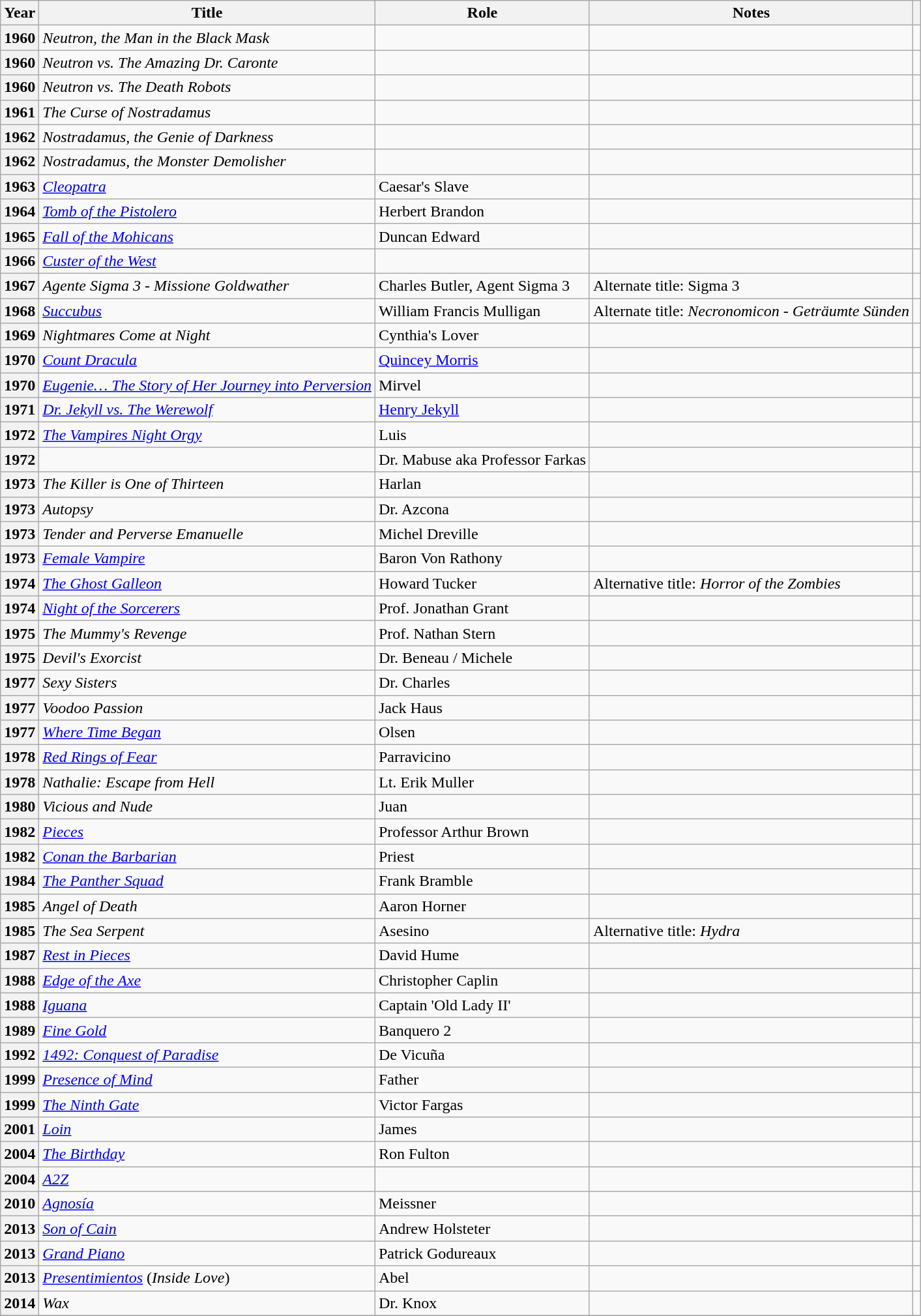<table class="wikitable plainrowheaders sortable" style="margin-right: 0;">
<tr>
<th scope="col">Year</th>
<th scope="col">Title</th>
<th scope="col">Role</th>
<th scope="col" class="unsortable">Notes</th>
<th scope="col" class="unsortable"></th>
</tr>
<tr>
<th scope="row">1960</th>
<td><em>Neutron, the Man in the Black Mask</em></td>
<td></td>
<td></td>
<td style="text-align:center;"></td>
</tr>
<tr>
<th scope="row">1960</th>
<td><em>Neutron vs. The Amazing Dr. Caronte</em></td>
<td></td>
<td></td>
<td style="text-align:center;"></td>
</tr>
<tr>
<th scope="row">1960</th>
<td><em>Neutron vs. The Death Robots</em></td>
<td></td>
<td></td>
<td style="text-align:center;"></td>
</tr>
<tr>
<th scope="row">1961</th>
<td><em>The Curse of Nostradamus</em></td>
<td></td>
<td></td>
<td style="text-align:center;"></td>
</tr>
<tr>
<th scope="row">1962</th>
<td><em>Nostradamus, the Genie of Darkness</em></td>
<td></td>
<td></td>
<td style="text-align:center;"></td>
</tr>
<tr>
<th scope="row">1962</th>
<td><em>Nostradamus, the Monster Demolisher</em></td>
<td></td>
<td></td>
<td style="text-align:center;"></td>
</tr>
<tr>
<th scope="row">1963</th>
<td><em><a href='#'>Cleopatra</a></em></td>
<td>Caesar's Slave</td>
<td></td>
<td style="text-align:center;"></td>
</tr>
<tr>
<th scope="row">1964</th>
<td><em><a href='#'>Tomb of the Pistolero</a></em></td>
<td>Herbert Brandon</td>
<td></td>
<td style="text-align:center;"></td>
</tr>
<tr>
<th scope="row">1965</th>
<td><em><a href='#'>Fall of the Mohicans</a></em></td>
<td>Duncan Edward</td>
<td></td>
<td style="text-align:center;"></td>
</tr>
<tr>
<th scope="row">1966</th>
<td><em><a href='#'>Custer of the West</a></em></td>
<td></td>
<td></td>
<td style="text-align:center;"></td>
</tr>
<tr>
<th scope="row">1967</th>
<td><em>Agente Sigma 3 - Missione Goldwather</em></td>
<td>Charles Butler, Agent Sigma 3</td>
<td>Alternate title: Sigma 3</td>
<td style="text-align:center;"></td>
</tr>
<tr>
<th scope="row">1968</th>
<td><em><a href='#'>Succubus</a></em></td>
<td>William Francis Mulligan</td>
<td>Alternate title: <em>Necronomicon - Geträumte Sünden</em></td>
<td style="text-align:center;"></td>
</tr>
<tr>
<th scope="row">1969</th>
<td><em>Nightmares Come at Night</em></td>
<td>Cynthia's Lover</td>
<td></td>
<td style="text-align:center;"></td>
</tr>
<tr>
<th scope="row">1970</th>
<td><em><a href='#'>Count Dracula</a></em></td>
<td><a href='#'>Quincey Morris</a></td>
<td></td>
<td style="text-align:center;"></td>
</tr>
<tr>
<th scope="row">1970</th>
<td><em><a href='#'>Eugenie… The Story of Her Journey into Perversion</a></em></td>
<td>Mirvel</td>
<td></td>
<td style="text-align:center;"></td>
</tr>
<tr>
<th scope="row">1971</th>
<td><em><a href='#'>Dr. Jekyll vs. The Werewolf</a></em></td>
<td><a href='#'>Henry Jekyll</a></td>
<td></td>
<td style="text-align:center;"></td>
</tr>
<tr>
<th scope="row">1972</th>
<td><em><a href='#'>The Vampires Night Orgy</a></em></td>
<td>Luis</td>
<td></td>
<td style="text-align:center;"></td>
</tr>
<tr>
<th scope="row">1972</th>
<td></td>
<td>Dr. Mabuse aka Professor Farkas</td>
<td></td>
<td style="text-align:center;"></td>
</tr>
<tr>
<th scope="row">1973</th>
<td><em>The Killer is One of Thirteen</em></td>
<td>Harlan</td>
<td></td>
<td style="text-align:center;"></td>
</tr>
<tr>
<th scope="row">1973</th>
<td><em>Autopsy</em></td>
<td>Dr. Azcona</td>
<td></td>
<td style="text-align:center;"></td>
</tr>
<tr>
<th scope="row">1973</th>
<td><em>Tender and Perverse Emanuelle</em></td>
<td>Michel Dreville</td>
<td></td>
<td style="text-align:center;"></td>
</tr>
<tr>
<th scope="row">1973</th>
<td><em><a href='#'>Female Vampire</a></em></td>
<td>Baron Von Rathony</td>
<td></td>
<td style="text-align:center;"></td>
</tr>
<tr>
<th scope="row">1974</th>
<td><em><a href='#'>The Ghost Galleon</a></em></td>
<td>Howard Tucker</td>
<td>Alternative title: <em>Horror of the Zombies</em></td>
<td style="text-align:center;"></td>
</tr>
<tr>
<th scope="row">1974</th>
<td><em><a href='#'>Night of the Sorcerers</a></em></td>
<td>Prof. Jonathan Grant</td>
<td></td>
<td style="text-align:center;"></td>
</tr>
<tr>
<th scope="row">1975</th>
<td><em>The Mummy's Revenge</em></td>
<td>Prof. Nathan Stern</td>
<td></td>
<td style="text-align:center;"></td>
</tr>
<tr>
<th scope="row">1975</th>
<td><em>Devil's Exorcist</em></td>
<td>Dr. Beneau / Michele</td>
<td></td>
<td style="text-align:center;"></td>
</tr>
<tr>
<th scope="row">1977</th>
<td><em>Sexy Sisters</em></td>
<td>Dr. Charles</td>
<td></td>
<td style="text-align:center;"></td>
</tr>
<tr>
<th scope="row">1977</th>
<td><em>Voodoo Passion</em></td>
<td>Jack Haus</td>
<td></td>
<td style="text-align:center;"></td>
</tr>
<tr>
<th scope="row">1977</th>
<td><em><a href='#'>Where Time Began</a></em></td>
<td>Olsen</td>
<td></td>
<td style="text-align:center;"></td>
</tr>
<tr>
<th scope="row">1978</th>
<td><em><a href='#'>Red Rings of Fear</a></em></td>
<td>Parravicino</td>
<td></td>
<td style="text-align:center;"></td>
</tr>
<tr>
<th scope="row">1978</th>
<td><em>Nathalie: Escape from Hell</em></td>
<td>Lt. Erik Muller</td>
<td></td>
<td style="text-align:center;"></td>
</tr>
<tr>
<th scope="row">1980</th>
<td><em>Vicious and Nude</em></td>
<td>Juan</td>
<td></td>
<td style="text-align:center;"></td>
</tr>
<tr>
<th scope="row">1982</th>
<td><em><a href='#'>Pieces</a></em></td>
<td>Professor Arthur Brown</td>
<td></td>
<td style="text-align:center;"></td>
</tr>
<tr>
<th scope="row">1982</th>
<td><em><a href='#'>Conan the Barbarian</a></em></td>
<td>Priest</td>
<td></td>
<td style="text-align:center;"></td>
</tr>
<tr>
<th scope="row">1984</th>
<td><em><a href='#'>The Panther Squad</a></em></td>
<td>Frank Bramble</td>
<td></td>
<td style="text-align:center;"></td>
</tr>
<tr>
<th scope="row">1985</th>
<td><em>Angel of Death</em></td>
<td>Aaron Horner</td>
<td></td>
<td style="text-align:center;"></td>
</tr>
<tr>
<th scope="row">1985</th>
<td><em>The Sea Serpent</em></td>
<td>Asesino</td>
<td>Alternative title: <em>Hydra</em></td>
<td style="text-align:center;"></td>
</tr>
<tr>
<th scope="row">1987</th>
<td><em><a href='#'>Rest in Pieces</a></em></td>
<td>David Hume</td>
<td></td>
<td style="text-align:center;"></td>
</tr>
<tr>
<th scope="row">1988</th>
<td><em><a href='#'>Edge of the Axe</a></em></td>
<td>Christopher Caplin</td>
<td></td>
<td style="text-align:center;"></td>
</tr>
<tr>
<th scope="row">1988</th>
<td><em><a href='#'>Iguana</a></em></td>
<td>Captain 'Old Lady II'</td>
<td></td>
<td style="text-align:center;"></td>
</tr>
<tr>
<th scope="row">1989</th>
<td><em><a href='#'>Fine Gold</a></em></td>
<td>Banquero 2</td>
<td></td>
<td style="text-align:center;"></td>
</tr>
<tr>
<th scope="row">1992</th>
<td><em><a href='#'>1492: Conquest of Paradise</a></em></td>
<td>De Vicuña</td>
<td></td>
<td style="text-align:center;"></td>
</tr>
<tr>
<th scope="row">1999</th>
<td><em><a href='#'>Presence of Mind</a></em></td>
<td>Father</td>
<td></td>
<td style="text-align:center;"></td>
</tr>
<tr>
<th scope="row">1999</th>
<td><em><a href='#'>The Ninth Gate</a></em></td>
<td>Victor Fargas</td>
<td></td>
<td style="text-align:center;"></td>
</tr>
<tr>
<th scope="row">2001</th>
<td><em><a href='#'>Loin</a></em></td>
<td>James</td>
<td></td>
<td style="text-align:center;"></td>
</tr>
<tr>
<th scope="row">2004</th>
<td><em><a href='#'>The Birthday</a></em></td>
<td>Ron Fulton</td>
<td></td>
<td style="text-align:center;"></td>
</tr>
<tr>
<th scope="row">2004</th>
<td><em><a href='#'>A2Z</a></em></td>
<td></td>
<td></td>
<td style="text-align:center;"></td>
</tr>
<tr>
<th scope="row">2010</th>
<td><em><a href='#'>Agnosía</a></em></td>
<td>Meissner</td>
<td></td>
<td style="text-align:center;"></td>
</tr>
<tr>
<th scope="row">2013</th>
<td><em><a href='#'>Son of Cain</a></em></td>
<td>Andrew Holsteter</td>
<td></td>
<td style="text-align:center;"></td>
</tr>
<tr>
<th scope="row">2013</th>
<td><em><a href='#'>Grand Piano</a></em></td>
<td>Patrick Godureaux</td>
<td></td>
<td style="text-align:center;"></td>
</tr>
<tr>
<th scope="row">2013</th>
<td><em><a href='#'>Presentimientos</a></em> (<em>Inside Love</em>)</td>
<td>Abel</td>
<td></td>
<td style="text-align:center;"></td>
</tr>
<tr>
<th scope="row">2014</th>
<td><em>Wax</em></td>
<td>Dr. Knox</td>
<td></td>
<td style="text-align:center;"></td>
</tr>
<tr>
</tr>
</table>
